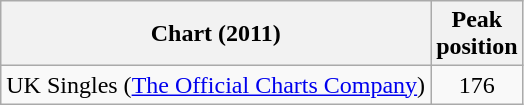<table class="wikitable sortable">
<tr>
<th>Chart (2011)</th>
<th>Peak<br>position</th>
</tr>
<tr>
<td>UK Singles (<a href='#'>The Official Charts Company</a>)</td>
<td align="center">176</td>
</tr>
</table>
